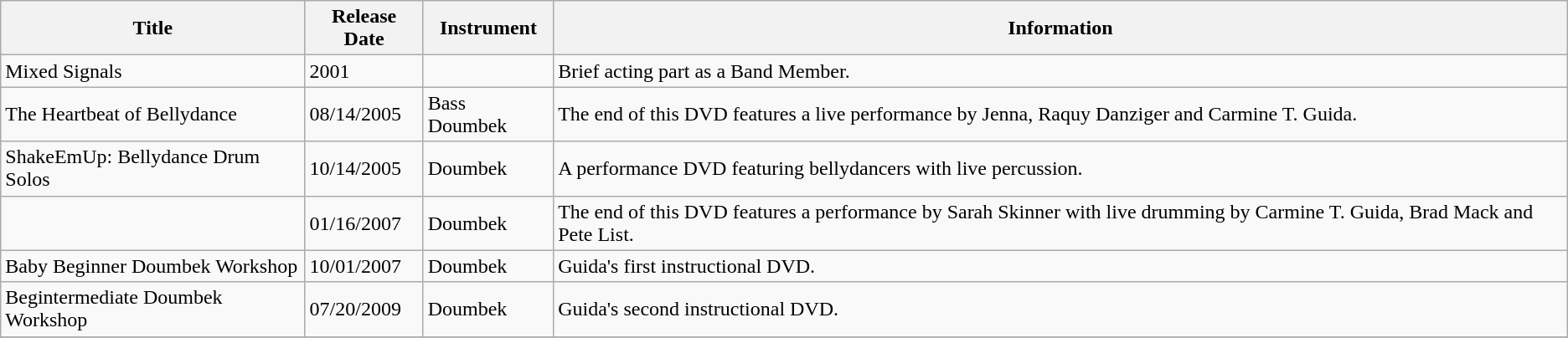<table class="wikitable">
<tr>
<th>Title</th>
<th>Release Date</th>
<th>Instrument</th>
<th>Information</th>
</tr>
<tr>
<td>Mixed Signals</td>
<td>2001</td>
<td></td>
<td>Brief acting part as a Band Member.</td>
</tr>
<tr>
<td>The Heartbeat of Bellydance</td>
<td>08/14/2005</td>
<td>Bass Doumbek</td>
<td>The end of this DVD features a live performance by Jenna, Raquy Danziger and Carmine T. Guida.</td>
</tr>
<tr>
<td>ShakeEmUp: Bellydance Drum Solos</td>
<td>10/14/2005</td>
<td>Doumbek</td>
<td>A performance DVD featuring bellydancers with live percussion.</td>
</tr>
<tr>
<td I Love Turkish Bellydance!></td>
<td>01/16/2007</td>
<td>Doumbek</td>
<td>The end of this DVD features a performance by Sarah Skinner with live drumming by Carmine T. Guida, Brad Mack and Pete List.</td>
</tr>
<tr>
<td>Baby Beginner Doumbek Workshop</td>
<td>10/01/2007</td>
<td>Doumbek</td>
<td>Guida's first instructional DVD.</td>
</tr>
<tr>
<td>Begintermediate Doumbek Workshop</td>
<td>07/20/2009</td>
<td>Doumbek</td>
<td>Guida's second instructional DVD.</td>
</tr>
<tr>
</tr>
</table>
